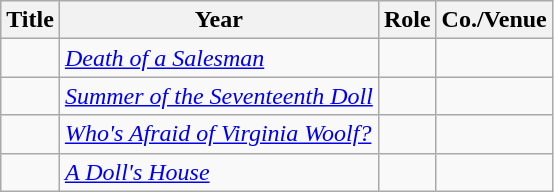<table class="wikitable">
<tr>
<th>Title</th>
<th>Year</th>
<th>Role</th>
<th>Co./Venue</th>
</tr>
<tr>
<td></td>
<td><em><a href='#'>Death of a Salesman</a></em></td>
<td></td>
<td></td>
</tr>
<tr>
<td></td>
<td><em><a href='#'>Summer of the Seventeenth Doll</a></em></td>
<td></td>
<td></td>
</tr>
<tr>
<td></td>
<td><em><a href='#'>Who's Afraid of Virginia Woolf?</a></em></td>
<td></td>
<td></td>
</tr>
<tr>
<td></td>
<td><em><a href='#'>A Doll's House</a></em></td>
<td></td>
<td></td>
</tr>
</table>
